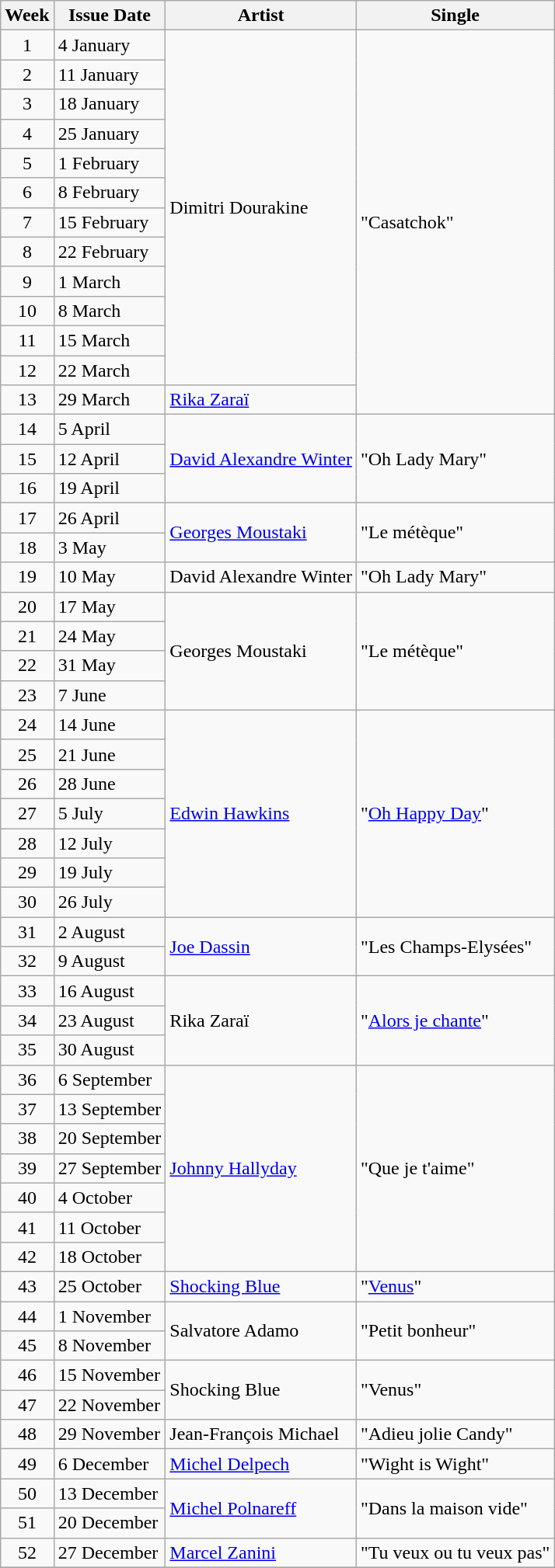<table class="wikitable">
<tr>
<th>Week</th>
<th>Issue Date</th>
<th>Artist</th>
<th>Single</th>
</tr>
<tr>
<td style="text-align: center;">1</td>
<td>4 January</td>
<td rowspan="12">Dimitri Dourakine</td>
<td rowspan="13">"Casatchok"</td>
</tr>
<tr>
<td style="text-align: center;">2</td>
<td>11 January</td>
</tr>
<tr>
<td style="text-align: center;">3</td>
<td>18 January</td>
</tr>
<tr>
<td style="text-align: center;">4</td>
<td>25 January</td>
</tr>
<tr>
<td style="text-align: center;">5</td>
<td>1 February</td>
</tr>
<tr>
<td style="text-align: center;">6</td>
<td>8 February</td>
</tr>
<tr>
<td style="text-align: center;">7</td>
<td>15 February</td>
</tr>
<tr>
<td style="text-align: center;">8</td>
<td>22 February</td>
</tr>
<tr>
<td style="text-align: center;">9</td>
<td>1 March</td>
</tr>
<tr>
<td style="text-align: center;">10</td>
<td>8 March</td>
</tr>
<tr>
<td style="text-align: center;">11</td>
<td>15 March</td>
</tr>
<tr>
<td style="text-align: center;">12</td>
<td>22 March</td>
</tr>
<tr>
<td style="text-align: center;">13</td>
<td>29 March</td>
<td><a href='#'>Rika Zaraï</a></td>
</tr>
<tr>
<td style="text-align: center;">14</td>
<td>5 April</td>
<td rowspan="3"><a href='#'>David Alexandre Winter</a></td>
<td rowspan="3">"Oh Lady Mary"</td>
</tr>
<tr>
<td style="text-align: center;">15</td>
<td>12 April</td>
</tr>
<tr>
<td style="text-align: center;">16</td>
<td>19 April</td>
</tr>
<tr>
<td style="text-align: center;">17</td>
<td>26 April</td>
<td rowspan="2"><a href='#'>Georges Moustaki</a></td>
<td rowspan="2">"Le métèque"</td>
</tr>
<tr>
<td style="text-align: center;">18</td>
<td>3 May</td>
</tr>
<tr>
<td style="text-align: center;">19</td>
<td>10 May</td>
<td>David Alexandre Winter</td>
<td>"Oh Lady Mary"</td>
</tr>
<tr>
<td style="text-align: center;">20</td>
<td>17 May</td>
<td rowspan="4">Georges Moustaki</td>
<td rowspan="4">"Le métèque"</td>
</tr>
<tr>
<td style="text-align: center;">21</td>
<td>24 May</td>
</tr>
<tr>
<td style="text-align: center;">22</td>
<td>31 May</td>
</tr>
<tr>
<td style="text-align: center;">23</td>
<td>7 June</td>
</tr>
<tr>
<td style="text-align: center;">24</td>
<td>14 June</td>
<td rowspan="7"><a href='#'>Edwin Hawkins</a></td>
<td rowspan="7">"<a href='#'>Oh Happy Day</a>"</td>
</tr>
<tr>
<td style="text-align: center;">25</td>
<td>21 June</td>
</tr>
<tr>
<td style="text-align: center;">26</td>
<td>28 June</td>
</tr>
<tr>
<td style="text-align: center;">27</td>
<td>5 July</td>
</tr>
<tr>
<td style="text-align: center;">28</td>
<td>12 July</td>
</tr>
<tr>
<td style="text-align: center;">29</td>
<td>19 July</td>
</tr>
<tr>
<td style="text-align: center;">30</td>
<td>26 July</td>
</tr>
<tr>
<td style="text-align: center;">31</td>
<td>2 August</td>
<td rowspan="2"><a href='#'>Joe Dassin</a></td>
<td rowspan="2">"Les Champs-Elysées"</td>
</tr>
<tr>
<td style="text-align: center;">32</td>
<td>9 August</td>
</tr>
<tr>
<td style="text-align: center;">33</td>
<td>16 August</td>
<td rowspan="3">Rika Zaraï</td>
<td rowspan="3">"<a href='#'>Alors je chante</a>"</td>
</tr>
<tr>
<td style="text-align: center;">34</td>
<td>23 August</td>
</tr>
<tr>
<td style="text-align: center;">35</td>
<td>30 August</td>
</tr>
<tr>
<td style="text-align: center;">36</td>
<td>6 September</td>
<td rowspan="7"><a href='#'>Johnny Hallyday</a></td>
<td rowspan="7">"Que je t'aime"</td>
</tr>
<tr>
<td style="text-align: center;">37</td>
<td>13 September</td>
</tr>
<tr>
<td style="text-align: center;">38</td>
<td>20 September</td>
</tr>
<tr>
<td style="text-align: center;">39</td>
<td>27 September</td>
</tr>
<tr>
<td style="text-align: center;">40</td>
<td>4 October</td>
</tr>
<tr>
<td style="text-align: center;">41</td>
<td>11 October</td>
</tr>
<tr>
<td style="text-align: center;">42</td>
<td>18 October</td>
</tr>
<tr>
<td style="text-align: center;">43</td>
<td>25 October</td>
<td><a href='#'>Shocking Blue</a></td>
<td>"<a href='#'>Venus</a>"</td>
</tr>
<tr>
<td style="text-align: center;">44</td>
<td>1 November</td>
<td rowspan="2">Salvatore Adamo</td>
<td rowspan="2">"Petit bonheur"</td>
</tr>
<tr>
<td style="text-align: center;">45</td>
<td>8 November</td>
</tr>
<tr>
<td style="text-align: center;">46</td>
<td>15 November</td>
<td rowspan="2">Shocking Blue</td>
<td rowspan="2">"Venus"</td>
</tr>
<tr>
<td style="text-align: center;">47</td>
<td>22 November</td>
</tr>
<tr>
<td style="text-align: center;">48</td>
<td>29 November</td>
<td>Jean-François Michael</td>
<td>"Adieu jolie Candy"</td>
</tr>
<tr>
<td style="text-align: center;">49</td>
<td>6 December</td>
<td><a href='#'>Michel Delpech</a></td>
<td>"Wight is Wight"</td>
</tr>
<tr>
<td style="text-align: center;">50</td>
<td>13 December</td>
<td rowspan="2"><a href='#'>Michel Polnareff</a></td>
<td rowspan="2">"Dans la maison vide"</td>
</tr>
<tr>
<td style="text-align: center;">51</td>
<td>20 December</td>
</tr>
<tr>
<td style="text-align: center;">52</td>
<td>27 December</td>
<td><a href='#'>Marcel Zanini</a></td>
<td>"Tu veux ou tu veux pas"</td>
</tr>
<tr>
</tr>
</table>
